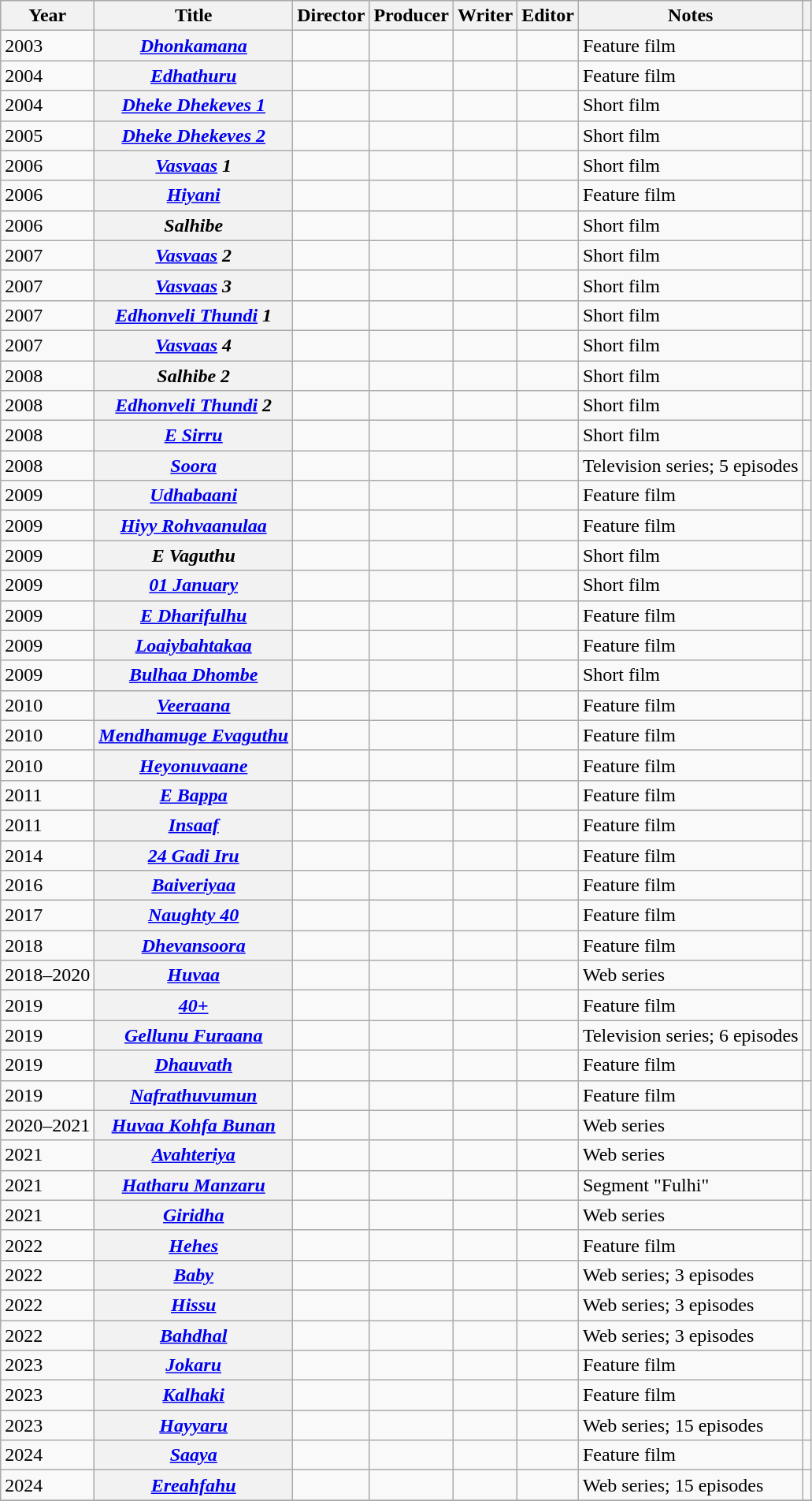<table class="wikitable sortable plainrowheaders">
<tr style="background:#ccc; text-align:center;">
<th scope="col">Year</th>
<th scope="col">Title</th>
<th scope="col">Director</th>
<th scope="col">Producer</th>
<th scope="col">Writer</th>
<th scope="col">Editor</th>
<th scope="col">Notes</th>
<th scope="col" class="unsortable"></th>
</tr>
<tr>
<td>2003</td>
<th scope="row"><em><a href='#'>Dhonkamana</a></em></th>
<td></td>
<td></td>
<td></td>
<td></td>
<td>Feature film</td>
<td style="text-align: center;"></td>
</tr>
<tr>
<td>2004</td>
<th scope="row"><em><a href='#'>Edhathuru</a></em></th>
<td></td>
<td></td>
<td></td>
<td></td>
<td>Feature film</td>
<td style="text-align: center;"></td>
</tr>
<tr>
<td>2004</td>
<th scope="row"><em><a href='#'>Dheke Dhekeves 1</a></em></th>
<td></td>
<td></td>
<td></td>
<td></td>
<td>Short film</td>
<td style="text-align: center;"></td>
</tr>
<tr>
<td>2005</td>
<th scope="row"><em><a href='#'>Dheke Dhekeves 2</a></em></th>
<td></td>
<td></td>
<td></td>
<td></td>
<td>Short film</td>
<td style="text-align: center;"></td>
</tr>
<tr>
<td>2006</td>
<th scope="row"><em><a href='#'>Vasvaas</a> 1</em></th>
<td></td>
<td></td>
<td></td>
<td></td>
<td>Short film</td>
<td style="text-align: center;"></td>
</tr>
<tr>
<td>2006</td>
<th scope="row"><em><a href='#'>Hiyani</a></em></th>
<td></td>
<td></td>
<td></td>
<td></td>
<td>Feature film</td>
<td style="text-align: center;"></td>
</tr>
<tr>
<td>2006</td>
<th scope="row"><em>Salhibe</em></th>
<td></td>
<td></td>
<td></td>
<td></td>
<td>Short film</td>
<td style="text-align: center;"></td>
</tr>
<tr>
<td>2007</td>
<th scope="row"><em><a href='#'>Vasvaas</a> 2</em></th>
<td></td>
<td></td>
<td></td>
<td></td>
<td>Short film</td>
<td style="text-align: center;"></td>
</tr>
<tr>
<td>2007</td>
<th scope="row"><em><a href='#'>Vasvaas</a> 3</em></th>
<td></td>
<td></td>
<td></td>
<td></td>
<td>Short film</td>
<td style="text-align: center;"></td>
</tr>
<tr>
<td>2007</td>
<th scope="row"><em><a href='#'>Edhonveli Thundi</a> 1</em></th>
<td></td>
<td></td>
<td></td>
<td></td>
<td>Short film</td>
<td style="text-align: center;"></td>
</tr>
<tr>
<td>2007</td>
<th scope="row"><em><a href='#'>Vasvaas</a> 4</em></th>
<td></td>
<td></td>
<td></td>
<td></td>
<td>Short film</td>
<td style="text-align: center;"></td>
</tr>
<tr>
<td>2008</td>
<th scope="row"><em>Salhibe 2</em></th>
<td></td>
<td></td>
<td></td>
<td></td>
<td>Short film</td>
<td style="text-align: center;"></td>
</tr>
<tr>
<td>2008</td>
<th scope="row"><em><a href='#'>Edhonveli Thundi</a> 2</em></th>
<td></td>
<td></td>
<td></td>
<td></td>
<td>Short film</td>
<td style="text-align: center;"></td>
</tr>
<tr>
<td>2008</td>
<th scope="row"><em><a href='#'>E Sirru</a></em></th>
<td></td>
<td></td>
<td></td>
<td></td>
<td>Short film</td>
<td style="text-align: center;"></td>
</tr>
<tr>
<td>2008</td>
<th scope="row"><em><a href='#'>Soora</a></em></th>
<td></td>
<td></td>
<td></td>
<td></td>
<td>Television series; 5 episodes</td>
<td style="text-align: center;"></td>
</tr>
<tr>
<td>2009</td>
<th scope="row"><em><a href='#'>Udhabaani</a></em></th>
<td></td>
<td></td>
<td></td>
<td></td>
<td>Feature film</td>
<td style="text-align: center;"></td>
</tr>
<tr>
<td>2009</td>
<th scope="row"><em><a href='#'>Hiyy Rohvaanulaa</a></em></th>
<td></td>
<td></td>
<td></td>
<td></td>
<td>Feature film</td>
<td style="text-align: center;"></td>
</tr>
<tr>
<td>2009</td>
<th scope="row"><em>E Vaguthu</em></th>
<td></td>
<td></td>
<td></td>
<td></td>
<td>Short film</td>
<td style="text-align: center;"></td>
</tr>
<tr>
<td>2009</td>
<th scope="row"><em><a href='#'>01 January</a></em></th>
<td></td>
<td></td>
<td></td>
<td></td>
<td>Short film</td>
<td style="text-align: center;"></td>
</tr>
<tr>
<td>2009</td>
<th scope="row"><em><a href='#'>E Dharifulhu</a></em></th>
<td></td>
<td></td>
<td></td>
<td></td>
<td>Feature film</td>
<td style="text-align: center;"></td>
</tr>
<tr>
<td>2009</td>
<th scope="row"><em><a href='#'>Loaiybahtakaa</a></em></th>
<td></td>
<td></td>
<td></td>
<td></td>
<td>Feature film</td>
<td style="text-align: center;"></td>
</tr>
<tr>
<td>2009</td>
<th scope="row"><em><a href='#'>Bulhaa Dhombe</a></em></th>
<td></td>
<td></td>
<td></td>
<td></td>
<td>Short film</td>
<td style="text-align: center;"></td>
</tr>
<tr>
<td>2010</td>
<th scope="row"><em><a href='#'>Veeraana</a></em></th>
<td></td>
<td></td>
<td></td>
<td></td>
<td>Feature film</td>
<td style="text-align: center;"></td>
</tr>
<tr>
<td>2010</td>
<th scope="row"><em><a href='#'>Mendhamuge Evaguthu</a></em></th>
<td></td>
<td></td>
<td></td>
<td></td>
<td>Feature film</td>
<td style="text-align: center;"></td>
</tr>
<tr>
<td>2010</td>
<th scope="row"><em><a href='#'>Heyonuvaane</a></em></th>
<td></td>
<td></td>
<td></td>
<td></td>
<td>Feature film</td>
<td style="text-align: center;"></td>
</tr>
<tr>
<td>2011</td>
<th scope="row"><em><a href='#'>E Bappa</a></em></th>
<td></td>
<td></td>
<td></td>
<td></td>
<td>Feature film</td>
<td style="text-align: center;"></td>
</tr>
<tr>
<td>2011</td>
<th scope="row"><em><a href='#'>Insaaf</a></em></th>
<td></td>
<td></td>
<td></td>
<td></td>
<td>Feature film</td>
<td style="text-align: center;"></td>
</tr>
<tr>
<td>2014</td>
<th scope="row"><em><a href='#'>24 Gadi Iru</a></em></th>
<td></td>
<td></td>
<td></td>
<td></td>
<td>Feature film</td>
<td style="text-align: center;"></td>
</tr>
<tr>
<td>2016</td>
<th scope="row"><em><a href='#'>Baiveriyaa</a></em></th>
<td></td>
<td></td>
<td></td>
<td></td>
<td>Feature film</td>
<td style="text-align: center;"></td>
</tr>
<tr>
<td>2017</td>
<th scope="row"><em><a href='#'>Naughty 40</a></em></th>
<td></td>
<td></td>
<td></td>
<td></td>
<td>Feature film</td>
<td style="text-align: center;"></td>
</tr>
<tr>
<td>2018</td>
<th scope="row"><em><a href='#'>Dhevansoora</a></em></th>
<td></td>
<td></td>
<td></td>
<td></td>
<td>Feature film</td>
<td style="text-align: center;"></td>
</tr>
<tr>
<td>2018–2020</td>
<th scope="row"><em><a href='#'>Huvaa</a></em></th>
<td></td>
<td></td>
<td></td>
<td></td>
<td>Web series</td>
<td style="text-align: center;"></td>
</tr>
<tr>
<td>2019</td>
<th scope="row"><em><a href='#'>40+</a></em></th>
<td></td>
<td></td>
<td></td>
<td></td>
<td>Feature film</td>
<td style="text-align: center;"></td>
</tr>
<tr>
<td>2019</td>
<th scope="row"><em><a href='#'>Gellunu Furaana</a></em></th>
<td></td>
<td></td>
<td></td>
<td></td>
<td>Television series; 6 episodes</td>
<td style="text-align: center;"></td>
</tr>
<tr>
<td>2019</td>
<th scope="row"><em><a href='#'>Dhauvath</a></em></th>
<td></td>
<td></td>
<td></td>
<td></td>
<td>Feature film</td>
<td style="text-align: center;"></td>
</tr>
<tr>
<td>2019</td>
<th scope="row"><em><a href='#'>Nafrathuvumun</a></em></th>
<td></td>
<td></td>
<td></td>
<td></td>
<td>Feature film</td>
<td style="text-align: center;"></td>
</tr>
<tr>
<td>2020–2021</td>
<th scope="row"><em><a href='#'>Huvaa Kohfa Bunan</a></em></th>
<td></td>
<td></td>
<td></td>
<td></td>
<td>Web series</td>
<td style="text-align: center;"></td>
</tr>
<tr>
<td>2021</td>
<th scope="row"><em><a href='#'>Avahteriya</a></em></th>
<td></td>
<td></td>
<td></td>
<td></td>
<td>Web series</td>
<td style="text-align: center;"></td>
</tr>
<tr>
<td>2021</td>
<th scope="row"><em><a href='#'>Hatharu Manzaru</a></em></th>
<td></td>
<td></td>
<td></td>
<td></td>
<td>Segment "Fulhi"</td>
<td style="text-align: center;"></td>
</tr>
<tr>
<td>2021</td>
<th scope="row"><em><a href='#'>Giridha</a></em></th>
<td></td>
<td></td>
<td></td>
<td></td>
<td>Web series</td>
<td style="text-align: center;"></td>
</tr>
<tr>
<td>2022</td>
<th scope="row"><em><a href='#'>Hehes</a></em></th>
<td></td>
<td></td>
<td></td>
<td></td>
<td>Feature film</td>
<td style="text-align: center;"></td>
</tr>
<tr>
<td>2022</td>
<th scope="row"><em><a href='#'>Baby</a></em></th>
<td></td>
<td></td>
<td></td>
<td></td>
<td>Web series; 3 episodes</td>
<td style="text-align:center;"></td>
</tr>
<tr>
<td>2022</td>
<th scope="row"><em><a href='#'>Hissu</a></em></th>
<td></td>
<td></td>
<td></td>
<td></td>
<td>Web series; 3 episodes</td>
<td style="text-align:center;"></td>
</tr>
<tr>
<td>2022</td>
<th scope="row"><em><a href='#'>Bahdhal</a></em></th>
<td></td>
<td></td>
<td></td>
<td></td>
<td>Web series; 3 episodes</td>
<td style="text-align:center;"></td>
</tr>
<tr>
<td>2023</td>
<th scope="row"><em><a href='#'>Jokaru</a></em></th>
<td></td>
<td></td>
<td></td>
<td></td>
<td>Feature film</td>
<td style="text-align: center;"></td>
</tr>
<tr>
<td>2023</td>
<th scope="row"><em><a href='#'>Kalhaki</a></em></th>
<td></td>
<td></td>
<td></td>
<td></td>
<td>Feature film</td>
<td style="text-align: center;"></td>
</tr>
<tr>
<td>2023</td>
<th scope="row"><em><a href='#'>Hayyaru</a></em></th>
<td></td>
<td></td>
<td></td>
<td></td>
<td>Web series; 15 episodes</td>
<td style="text-align: center;"></td>
</tr>
<tr>
<td>2024</td>
<th scope="row"><em><a href='#'>Saaya</a></em></th>
<td></td>
<td></td>
<td></td>
<td></td>
<td>Feature film</td>
<td style="text-align: center;"></td>
</tr>
<tr>
<td>2024</td>
<th scope="row"><em><a href='#'>Ereahfahu</a></em></th>
<td></td>
<td></td>
<td></td>
<td></td>
<td>Web series; 15 episodes</td>
<td style="text-align: center;"></td>
</tr>
<tr>
</tr>
</table>
